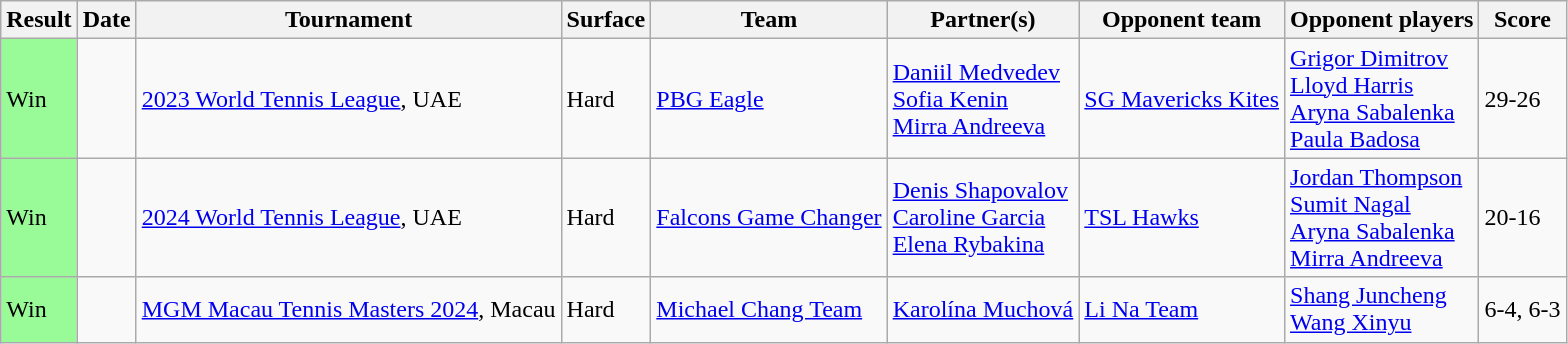<table class="sortable wikitable">
<tr>
<th>Result</th>
<th>Date</th>
<th>Tournament</th>
<th>Surface</th>
<th>Team</th>
<th>Partner(s)</th>
<th>Opponent team</th>
<th>Opponent players</th>
<th>Score</th>
</tr>
<tr>
<td bgcolor=98FB98>Win</td>
<td><a href='#'></a></td>
<td><a href='#'>2023 World Tennis League</a>, UAE</td>
<td>Hard</td>
<td><a href='#'>PBG Eagle</a></td>
<td><a href='#'>Daniil Medvedev</a><br><a href='#'>Sofia Kenin</a><br><a href='#'>Mirra Andreeva</a></td>
<td><a href='#'>SG Mavericks Kites</a></td>
<td><a href='#'>Grigor Dimitrov</a><br><a href='#'>Lloyd Harris</a><br><a href='#'>Aryna Sabalenka</a><br><a href='#'>Paula Badosa</a></td>
<td>29-26</td>
</tr>
<tr>
<td bgcolor=98FB98>Win</td>
<td><a href='#'></a></td>
<td><a href='#'>2024 World Tennis League</a>, UAE</td>
<td>Hard</td>
<td><a href='#'>Falcons Game Changer</a></td>
<td><a href='#'>Denis Shapovalov</a><br><a href='#'>Caroline Garcia</a><br><a href='#'>Elena Rybakina</a></td>
<td><a href='#'>TSL Hawks</a></td>
<td><a href='#'>Jordan Thompson</a><br><a href='#'>Sumit Nagal</a><br><a href='#'>Aryna Sabalenka</a><br><a href='#'>Mirra Andreeva</a></td>
<td>20-16</td>
</tr>
<tr>
<td bgcolor=98FB98>Win</td>
<td><a href='#'></a></td>
<td><a href='#'>MGM Macau Tennis Masters 2024</a>, Macau</td>
<td>Hard</td>
<td><a href='#'>Michael Chang Team</a></td>
<td><a href='#'>Karolína Muchová</a></td>
<td><a href='#'>Li Na Team</a></td>
<td><a href='#'>Shang Juncheng</a><br><a href='#'>Wang Xinyu</a></td>
<td>6-4, 6-3</td>
</tr>
</table>
